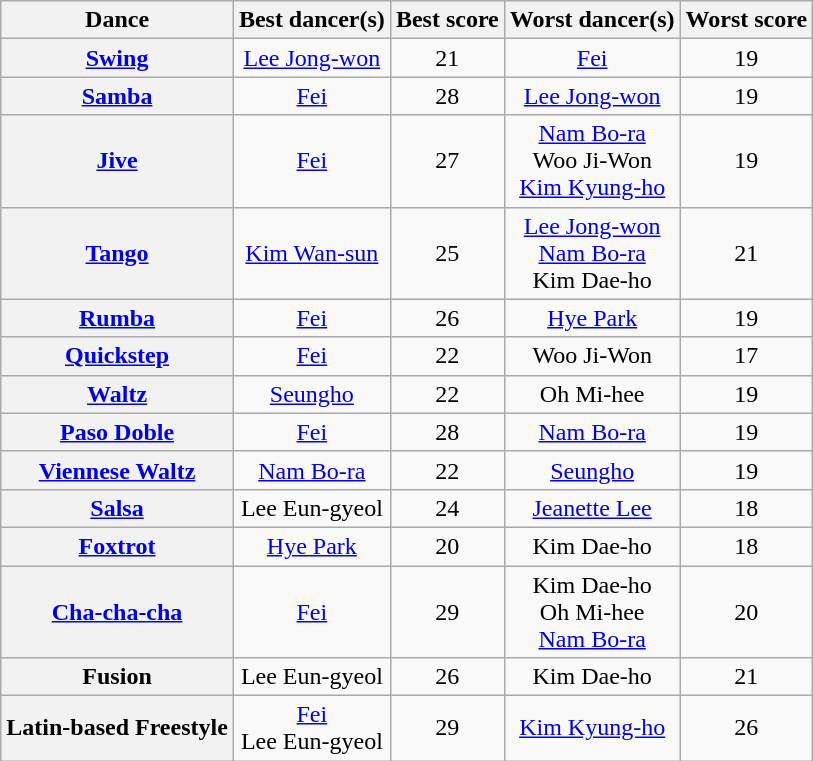<table class="wikitable sortable" style="text-align:center;">
<tr>
<th>Dance</th>
<th class="sortable">Best dancer(s)</th>
<th>Best score</th>
<th class="sortable">Worst dancer(s)</th>
<th>Worst score</th>
</tr>
<tr>
<th><a href='#'>Swing</a></th>
<td><a href='#'>Lee Jong-won</a></td>
<td>21</td>
<td><a href='#'>Fei</a></td>
<td>19</td>
</tr>
<tr>
<th><a href='#'>Samba</a></th>
<td><a href='#'>Fei</a></td>
<td>28</td>
<td><a href='#'>Lee Jong-won</a></td>
<td>19</td>
</tr>
<tr>
<th><a href='#'>Jive</a></th>
<td><a href='#'>Fei</a></td>
<td>27</td>
<td><a href='#'>Nam Bo-ra</a><br>Woo Ji-Won<br><a href='#'>Kim Kyung-ho</a></td>
<td>19</td>
</tr>
<tr>
<th><a href='#'>Tango</a></th>
<td><a href='#'>Kim Wan-sun</a></td>
<td>25</td>
<td><a href='#'>Lee Jong-won</a><br><a href='#'>Nam Bo-ra</a><br>Kim Dae-ho</td>
<td>21</td>
</tr>
<tr>
<th><a href='#'>Rumba</a></th>
<td><a href='#'>Fei</a></td>
<td>26</td>
<td><a href='#'>Hye Park</a></td>
<td>19</td>
</tr>
<tr>
<th><a href='#'>Quickstep</a></th>
<td><a href='#'>Fei</a></td>
<td>22</td>
<td>Woo Ji-Won</td>
<td>17</td>
</tr>
<tr>
<th><a href='#'>Waltz</a></th>
<td><a href='#'>Seungho</a></td>
<td>22</td>
<td>Oh Mi-hee</td>
<td>19</td>
</tr>
<tr>
<th><a href='#'>Paso Doble</a></th>
<td><a href='#'>Fei</a></td>
<td>28</td>
<td><a href='#'>Nam Bo-ra</a></td>
<td>19</td>
</tr>
<tr>
<th><a href='#'>Viennese Waltz</a></th>
<td><a href='#'>Nam Bo-ra</a></td>
<td>22</td>
<td><a href='#'>Seungho</a></td>
<td>19</td>
</tr>
<tr>
<th><a href='#'>Salsa</a></th>
<td>Lee Eun-gyeol</td>
<td>24</td>
<td><a href='#'>Jeanette Lee</a></td>
<td>18</td>
</tr>
<tr>
<th><a href='#'>Foxtrot</a></th>
<td><a href='#'>Hye Park</a></td>
<td>20</td>
<td>Kim Dae-ho</td>
<td>18</td>
</tr>
<tr>
<th><a href='#'>Cha-cha-cha</a></th>
<td><a href='#'>Fei</a></td>
<td>29</td>
<td>Kim Dae-ho<br>Oh Mi-hee<br><a href='#'>Nam Bo-ra</a></td>
<td>20</td>
</tr>
<tr>
<th>Fusion</th>
<td>Lee Eun-gyeol</td>
<td>26</td>
<td>Kim Dae-ho</td>
<td>21</td>
</tr>
<tr>
<th>Latin-based Freestyle</th>
<td><a href='#'>Fei</a><br>Lee Eun-gyeol</td>
<td>29</td>
<td><a href='#'>Kim Kyung-ho</a></td>
<td>26</td>
</tr>
</table>
